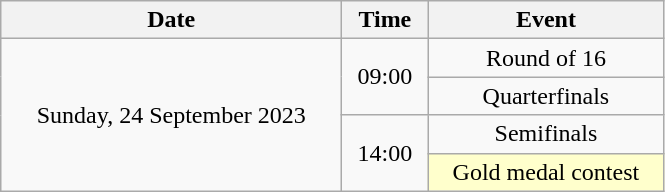<table class = "wikitable" style="text-align:center;">
<tr>
<th width=220>Date</th>
<th width=50>Time</th>
<th width=150>Event</th>
</tr>
<tr>
<td rowspan=4>Sunday, 24 September 2023</td>
<td rowspan=2>09:00</td>
<td>Round of 16</td>
</tr>
<tr>
<td>Quarterfinals</td>
</tr>
<tr>
<td rowspan=2>14:00</td>
<td>Semifinals</td>
</tr>
<tr>
<td bgcolor=ffffcc>Gold medal contest</td>
</tr>
</table>
